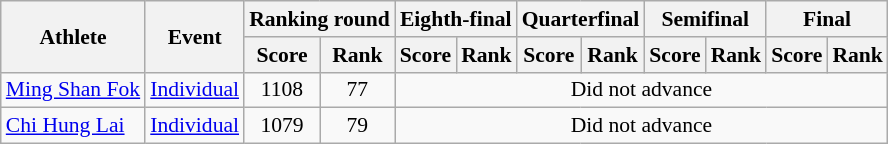<table class="wikitable" style="font-size:90%">
<tr>
<th rowspan="2">Athlete</th>
<th rowspan="2">Event</th>
<th colspan="2">Ranking round</th>
<th colspan="2">Eighth-final</th>
<th colspan="2">Quarterfinal</th>
<th colspan="2">Semifinal</th>
<th colspan="2">Final</th>
</tr>
<tr>
<th>Score</th>
<th>Rank</th>
<th>Score</th>
<th>Rank</th>
<th>Score</th>
<th>Rank</th>
<th>Score</th>
<th>Rank</th>
<th>Score</th>
<th>Rank</th>
</tr>
<tr>
<td><a href='#'>Ming Shan Fok</a></td>
<td><a href='#'>Individual</a></td>
<td align=center>1108</td>
<td align=center>77</td>
<td colspan=8  align=center>Did not advance</td>
</tr>
<tr>
<td><a href='#'>Chi Hung Lai</a></td>
<td><a href='#'>Individual</a></td>
<td align=center>1079</td>
<td align=center>79</td>
<td colspan=8  align=center>Did not advance</td>
</tr>
</table>
